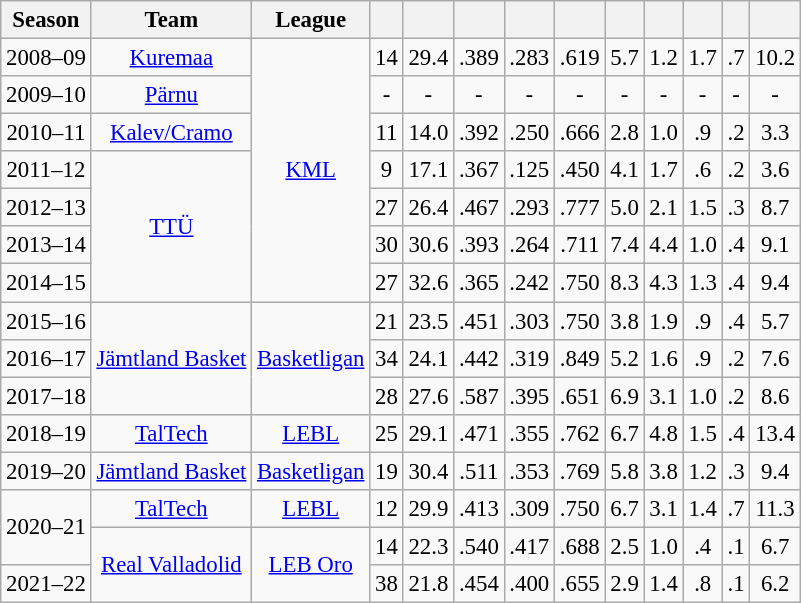<table class="wikitable sortable" style="font-size:95%; text-align:center;">
<tr>
<th>Season</th>
<th>Team</th>
<th>League</th>
<th></th>
<th></th>
<th></th>
<th></th>
<th></th>
<th></th>
<th></th>
<th></th>
<th></th>
<th></th>
</tr>
<tr>
<td>2008–09</td>
<td><a href='#'>Kuremaa</a></td>
<td rowspan="7"><a href='#'>KML</a></td>
<td>14</td>
<td>29.4</td>
<td>.389</td>
<td>.283</td>
<td>.619</td>
<td>5.7</td>
<td>1.2</td>
<td>1.7</td>
<td>.7</td>
<td>10.2</td>
</tr>
<tr>
<td>2009–10</td>
<td><a href='#'>Pärnu</a></td>
<td>-</td>
<td>-</td>
<td>-</td>
<td>-</td>
<td>-</td>
<td>-</td>
<td>-</td>
<td>-</td>
<td>-</td>
<td>-</td>
</tr>
<tr>
<td>2010–11</td>
<td><a href='#'>Kalev/Cramo</a></td>
<td>11</td>
<td>14.0</td>
<td>.392</td>
<td>.250</td>
<td>.666</td>
<td>2.8</td>
<td>1.0</td>
<td>.9</td>
<td>.2</td>
<td>3.3</td>
</tr>
<tr>
<td>2011–12</td>
<td rowspan="4"><a href='#'>TTÜ</a></td>
<td>9</td>
<td>17.1</td>
<td>.367</td>
<td>.125</td>
<td>.450</td>
<td>4.1</td>
<td>1.7</td>
<td>.6</td>
<td>.2</td>
<td>3.6</td>
</tr>
<tr>
<td>2012–13</td>
<td>27</td>
<td>26.4</td>
<td>.467</td>
<td>.293</td>
<td>.777</td>
<td>5.0</td>
<td>2.1</td>
<td>1.5</td>
<td>.3</td>
<td>8.7</td>
</tr>
<tr>
<td>2013–14</td>
<td>30</td>
<td>30.6</td>
<td>.393</td>
<td>.264</td>
<td>.711</td>
<td>7.4</td>
<td>4.4</td>
<td>1.0</td>
<td>.4</td>
<td>9.1</td>
</tr>
<tr>
<td>2014–15</td>
<td>27</td>
<td>32.6</td>
<td>.365</td>
<td>.242</td>
<td>.750</td>
<td>8.3</td>
<td>4.3</td>
<td>1.3</td>
<td>.4</td>
<td>9.4</td>
</tr>
<tr>
<td>2015–16</td>
<td rowspan="3"><a href='#'>Jämtland Basket</a></td>
<td rowspan="3"><a href='#'>Basketligan</a></td>
<td>21</td>
<td>23.5</td>
<td>.451</td>
<td>.303</td>
<td>.750</td>
<td>3.8</td>
<td>1.9</td>
<td>.9</td>
<td>.4</td>
<td>5.7</td>
</tr>
<tr>
<td>2016–17</td>
<td>34</td>
<td>24.1</td>
<td>.442</td>
<td>.319</td>
<td>.849</td>
<td>5.2</td>
<td>1.6</td>
<td>.9</td>
<td>.2</td>
<td>7.6</td>
</tr>
<tr>
<td>2017–18</td>
<td>28</td>
<td>27.6</td>
<td>.587</td>
<td>.395</td>
<td>.651</td>
<td>6.9</td>
<td>3.1</td>
<td>1.0</td>
<td>.2</td>
<td>8.6</td>
</tr>
<tr>
<td>2018–19</td>
<td><a href='#'>TalTech</a></td>
<td><a href='#'>LEBL</a></td>
<td>25</td>
<td>29.1</td>
<td>.471</td>
<td>.355</td>
<td>.762</td>
<td>6.7</td>
<td>4.8</td>
<td>1.5</td>
<td>.4</td>
<td>13.4</td>
</tr>
<tr>
<td>2019–20</td>
<td><a href='#'>Jämtland Basket</a></td>
<td><a href='#'>Basketligan</a></td>
<td>19</td>
<td>30.4</td>
<td>.511</td>
<td>.353</td>
<td>.769</td>
<td>5.8</td>
<td>3.8</td>
<td>1.2</td>
<td>.3</td>
<td>9.4</td>
</tr>
<tr>
<td rowspan="2">2020–21</td>
<td><a href='#'>TalTech</a></td>
<td><a href='#'>LEBL</a></td>
<td>12</td>
<td>29.9</td>
<td>.413</td>
<td>.309</td>
<td>.750</td>
<td>6.7</td>
<td>3.1</td>
<td>1.4</td>
<td>.7</td>
<td>11.3</td>
</tr>
<tr>
<td rowspan="2"><a href='#'>Real Valladolid</a></td>
<td rowspan="2"><a href='#'>LEB Oro</a></td>
<td>14</td>
<td>22.3</td>
<td>.540</td>
<td>.417</td>
<td>.688</td>
<td>2.5</td>
<td>1.0</td>
<td>.4</td>
<td>.1</td>
<td>6.7</td>
</tr>
<tr>
<td>2021–22</td>
<td>38</td>
<td>21.8</td>
<td>.454</td>
<td>.400</td>
<td>.655</td>
<td>2.9</td>
<td>1.4</td>
<td>.8</td>
<td>.1</td>
<td>6.2</td>
</tr>
</table>
